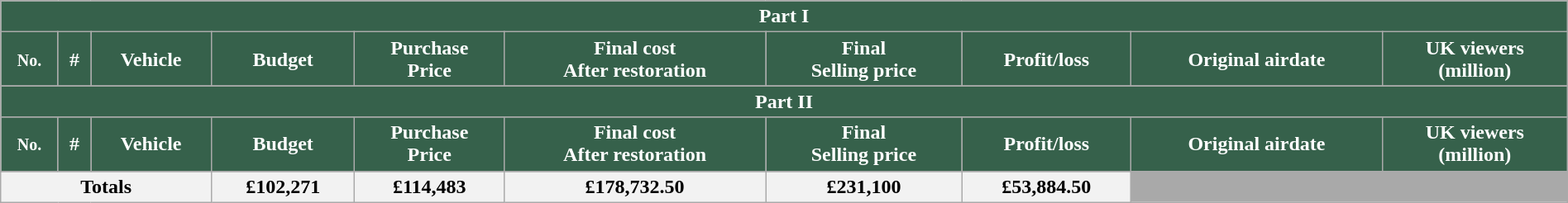<table class="wikitable plainrowheaders" style="width: 100%; margin-right: 0;">
<tr style="color:white">
<th colspan="12;" style="background-color: #36614B; color:#FFFFFF;"><span></span><strong>Part I</strong></th>
</tr>
<tr style="color:white">
<th style="background:#36614B;"><small>No.</small></th>
<th style="background:#36614B;">#</th>
<th style="background:#36614B;">Vehicle</th>
<th style="background:#36614B;">Budget</th>
<th style="background:#36614B;">Purchase<br>Price</th>
<th style="background:#36614B;">Final cost<br>After restoration</th>
<th style="background:#36614B;">Final<br>Selling price</th>
<th style="background:#36614B;">Profit/loss</th>
<th style="background:#36614B;">Original airdate</th>
<th style="background:#36614B;">UK viewers<br>(million)</th>
</tr>
<tr>
</tr>
<tr>
<th colspan="12;" style="background-color: #36614B; color:#FFFFFF;"><span></span><strong>Part II</strong></th>
</tr>
<tr style="color:white">
<th style="background:#36614B;"><small>No.</small></th>
<th style="background:#36614B;">#</th>
<th style="background:#36614B;">Vehicle</th>
<th style="background:#36614B;">Budget</th>
<th style="background:#36614B;">Purchase<br>Price</th>
<th style="background:#36614B;">Final cost<br>After restoration</th>
<th style="background:#36614B;">Final<br>Selling price</th>
<th style="background:#36614B;">Profit/loss</th>
<th style="background:#36614B;">Original airdate</th>
<th style="background:#36614B;">UK viewers<br>(million)</th>
</tr>
<tr style="color:white">
</tr>
<tr>
<th colspan="3;">Totals</th>
<th>£102,271</th>
<th>£114,483</th>
<th>£178,732.50</th>
<th>£231,100</th>
<th>£53,884.50</th>
<th colspan="2" style="background:darkgrey;"></th>
</tr>
</table>
